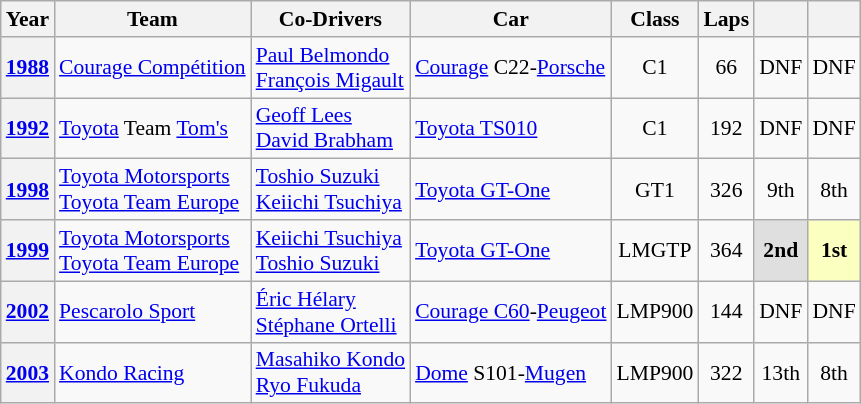<table class="wikitable" style="text-align:center; font-size:90%">
<tr>
<th>Year</th>
<th>Team</th>
<th>Co-Drivers</th>
<th>Car</th>
<th>Class</th>
<th>Laps</th>
<th></th>
<th></th>
</tr>
<tr>
<th><a href='#'>1988</a></th>
<td align="left" nowrap> <a href='#'>Courage Compétition</a></td>
<td align="left" nowrap> <a href='#'>Paul Belmondo</a><br> <a href='#'>François Migault</a></td>
<td align="left" nowrap><a href='#'>Courage</a> C22-<a href='#'>Porsche</a></td>
<td>C1</td>
<td>66</td>
<td>DNF</td>
<td>DNF</td>
</tr>
<tr>
<th><a href='#'>1992</a></th>
<td align="left" nowrap> <a href='#'>Toyota</a> Team <a href='#'>Tom's</a></td>
<td align="left" nowrap> <a href='#'>Geoff Lees</a><br> <a href='#'>David Brabham</a></td>
<td align="left" nowrap><a href='#'>Toyota TS010</a></td>
<td>C1</td>
<td>192</td>
<td>DNF</td>
<td>DNF</td>
</tr>
<tr>
<th><a href='#'>1998</a></th>
<td align="left" nowrap> <a href='#'>Toyota Motorsports</a><br> <a href='#'>Toyota Team Europe</a></td>
<td align="left" nowrap> <a href='#'>Toshio Suzuki</a><br> <a href='#'>Keiichi Tsuchiya</a></td>
<td align="left" nowrap><a href='#'>Toyota GT-One</a></td>
<td>GT1</td>
<td>326</td>
<td>9th</td>
<td>8th</td>
</tr>
<tr>
<th><a href='#'>1999</a></th>
<td align="left" nowrap> <a href='#'>Toyota Motorsports</a><br> <a href='#'>Toyota Team Europe</a></td>
<td align="left" nowrap> <a href='#'>Keiichi Tsuchiya</a><br> <a href='#'>Toshio Suzuki</a></td>
<td align="left" nowrap><a href='#'>Toyota GT-One</a></td>
<td>LMGTP</td>
<td>364</td>
<td style="background:#DFDFDF;"><strong>2nd</strong></td>
<td style="background:#FBFFBF;"><strong>1st</strong></td>
</tr>
<tr>
<th><a href='#'>2002</a></th>
<td align="left" nowrap> <a href='#'>Pescarolo Sport</a></td>
<td align="left" nowrap> <a href='#'>Éric Hélary</a><br> <a href='#'>Stéphane Ortelli</a></td>
<td align="left" nowrap><a href='#'>Courage C60</a>-<a href='#'>Peugeot</a></td>
<td>LMP900</td>
<td>144</td>
<td>DNF</td>
<td>DNF</td>
</tr>
<tr>
<th><a href='#'>2003</a></th>
<td align="left" nowrap> <a href='#'>Kondo Racing</a></td>
<td align="left" nowrap> <a href='#'>Masahiko Kondo</a><br> <a href='#'>Ryo Fukuda</a></td>
<td align="left" nowrap><a href='#'>Dome</a> S101-<a href='#'>Mugen</a></td>
<td>LMP900</td>
<td>322</td>
<td>13th</td>
<td>8th</td>
</tr>
</table>
